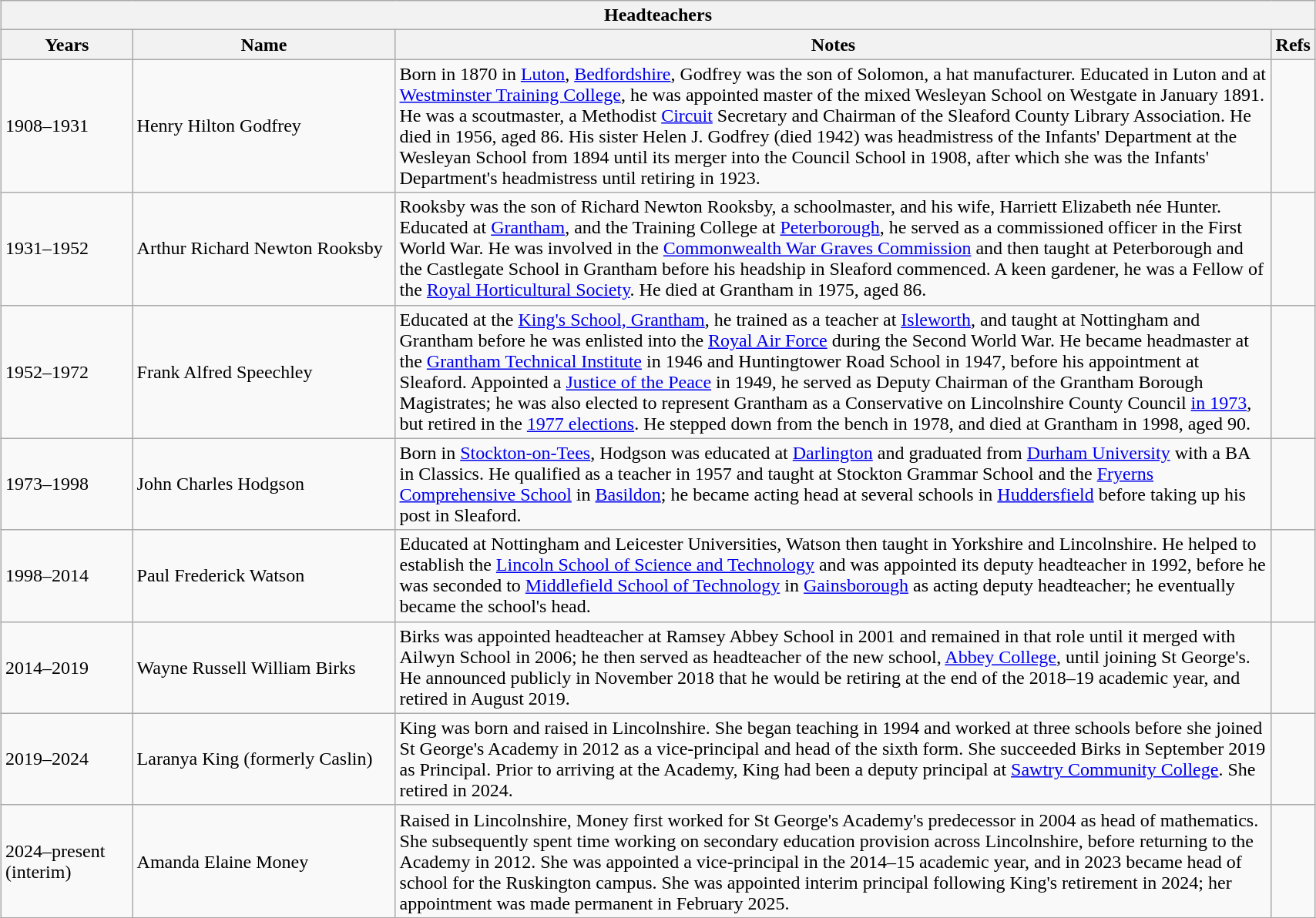<table class="wikitable collapsible collapsed" style="width:90%; margin:auto">
<tr>
<th colspan="4">Headteachers</th>
</tr>
<tr>
<th width="10%">Years</th>
<th width="20%">Name</th>
<th>Notes</th>
<th>Refs</th>
</tr>
<tr>
<td>1908–1931</td>
<td>Henry Hilton Godfrey</td>
<td>Born in 1870 in <a href='#'>Luton</a>, <a href='#'>Bedfordshire</a>, Godfrey was the son of Solomon, a hat manufacturer. Educated in Luton and at <a href='#'>Westminster Training College</a>, he was appointed master of the mixed Wesleyan School on Westgate in January 1891. He was a scoutmaster, a Methodist <a href='#'>Circuit</a> Secretary and Chairman of the Sleaford County Library Association. He died in 1956, aged 86. His sister Helen J. Godfrey (died 1942) was headmistress of the Infants' Department at the Wesleyan School from 1894 until its merger into the Council School in 1908, after which she was the Infants' Department's headmistress until retiring in 1923.</td>
<td></td>
</tr>
<tr>
<td>1931–1952</td>
<td>Arthur Richard Newton Rooksby</td>
<td>Rooksby was the son of Richard Newton Rooksby, a schoolmaster, and his wife, Harriett Elizabeth née Hunter. Educated at <a href='#'>Grantham</a>, and the Training College at <a href='#'>Peterborough</a>, he served as a commissioned officer in the First World War. He was involved in the <a href='#'>Commonwealth War Graves Commission</a> and then taught at Peterborough and the Castlegate School in Grantham before his headship in Sleaford commenced. A keen gardener, he was a Fellow of the <a href='#'>Royal Horticultural Society</a>. He died at Grantham in 1975, aged 86.</td>
<td></td>
</tr>
<tr>
<td>1952–1972</td>
<td>Frank Alfred Speechley</td>
<td>Educated at the <a href='#'>King's School, Grantham</a>, he trained as a teacher at <a href='#'>Isleworth</a>, and taught at Nottingham and Grantham before he was enlisted into the <a href='#'>Royal Air Force</a> during the Second World War. He became headmaster at the <a href='#'>Grantham Technical Institute</a> in 1946 and Huntingtower Road School in 1947, before his appointment at Sleaford. Appointed a <a href='#'>Justice of the Peace</a> in 1949, he served as Deputy Chairman of the Grantham Borough Magistrates; he was also elected to represent Grantham as a Conservative on Lincolnshire County Council <a href='#'>in 1973</a>, but retired in the <a href='#'>1977 elections</a>. He stepped down from the bench in 1978, and died at Grantham in 1998, aged 90.</td>
<td></td>
</tr>
<tr>
<td>1973–1998</td>
<td>John Charles Hodgson</td>
<td>Born in <a href='#'>Stockton-on-Tees</a>, Hodgson was educated at <a href='#'>Darlington</a> and graduated from <a href='#'>Durham University</a> with a BA in Classics. He qualified as a teacher in 1957 and taught at Stockton Grammar School and the <a href='#'>Fryerns Comprehensive School</a> in <a href='#'>Basildon</a>; he became acting head at several schools in <a href='#'>Huddersfield</a> before taking up his post in Sleaford.</td>
<td></td>
</tr>
<tr>
<td>1998–2014</td>
<td>Paul Frederick Watson</td>
<td>Educated at Nottingham and Leicester Universities, Watson then taught in Yorkshire and Lincolnshire. He helped to establish the <a href='#'>Lincoln School of Science and Technology</a> and was appointed its deputy headteacher in 1992, before he was seconded to <a href='#'>Middlefield School of Technology</a> in <a href='#'>Gainsborough</a> as acting deputy headteacher; he eventually became the school's head.</td>
<td></td>
</tr>
<tr>
<td>2014–2019</td>
<td>Wayne Russell William Birks</td>
<td>Birks was appointed headteacher at Ramsey Abbey School in 2001 and remained in that role until it merged with Ailwyn School in 2006; he then served as headteacher of the new school, <a href='#'>Abbey College</a>, until joining St George's. He announced publicly in November 2018 that he would be retiring at the end of the 2018–19 academic year, and retired in August 2019.</td>
<td></td>
</tr>
<tr>
<td>2019–2024</td>
<td>Laranya King (formerly Caslin)</td>
<td>King was born and raised in Lincolnshire. She began teaching in 1994 and worked at three schools before she joined St George's Academy in 2012 as a vice-principal and head of the sixth form. She succeeded Birks in September 2019 as Principal. Prior to arriving at the Academy, King had been a deputy principal at <a href='#'>Sawtry Community College</a>. She retired in 2024.</td>
<td></td>
</tr>
<tr>
<td>2024–present<br>(interim)</td>
<td>Amanda Elaine Money</td>
<td>Raised in Lincolnshire, Money first worked for St George's Academy's predecessor in 2004 as head of mathematics. She subsequently spent time working on secondary education provision across Lincolnshire, before returning to the Academy in 2012. She was appointed a vice-principal in the 2014–15 academic year, and in 2023 became head of school for the Ruskington campus. She was appointed interim principal following King's retirement in 2024; her appointment was made permanent in February 2025.</td>
<td></td>
</tr>
</table>
